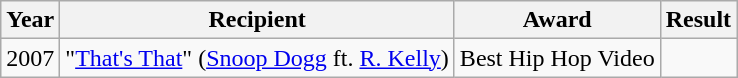<table class="wikitable">
<tr>
<th>Year</th>
<th>Recipient</th>
<th>Award</th>
<th>Result</th>
</tr>
<tr>
<td>2007</td>
<td>"<a href='#'>That's That</a>" (<a href='#'>Snoop Dogg</a> ft. <a href='#'>R. Kelly</a>)</td>
<td>Best Hip Hop Video</td>
<td></td>
</tr>
</table>
